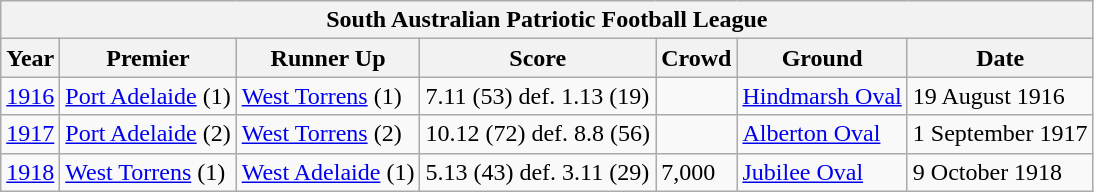<table class="wikitable sortable">
<tr>
<th colspan="9">South Australian Patriotic Football League</th>
</tr>
<tr>
<th>Year</th>
<th>Premier</th>
<th>Runner Up</th>
<th>Score</th>
<th>Crowd</th>
<th>Ground</th>
<th>Date</th>
</tr>
<tr>
<td><a href='#'>1916</a></td>
<td><a href='#'>Port Adelaide</a> (1)</td>
<td><a href='#'>West Torrens</a> (1)</td>
<td>7.11 (53) def. 1.13 (19)</td>
<td></td>
<td><a href='#'>Hindmarsh Oval</a></td>
<td>19 August 1916</td>
</tr>
<tr>
<td><a href='#'>1917</a></td>
<td><a href='#'>Port Adelaide</a> (2)</td>
<td><a href='#'>West Torrens</a> (2)</td>
<td>10.12 (72) def. 8.8 (56)</td>
<td></td>
<td><a href='#'>Alberton Oval</a></td>
<td>1 September 1917</td>
</tr>
<tr>
<td><a href='#'>1918</a></td>
<td><a href='#'>West Torrens</a> (1)</td>
<td><a href='#'>West Adelaide</a> (1)</td>
<td>5.13 (43) def. 3.11 (29)</td>
<td>7,000</td>
<td><a href='#'>Jubilee Oval</a></td>
<td>9 October 1918</td>
</tr>
</table>
